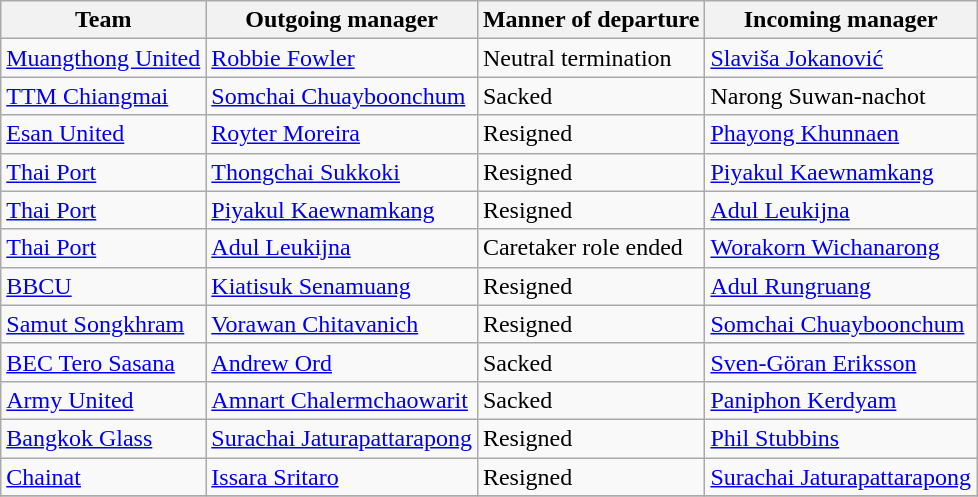<table class="wikitable">
<tr>
<th>Team</th>
<th>Outgoing manager</th>
<th>Manner of departure</th>
<th>Incoming manager</th>
</tr>
<tr>
<td><a href='#'>Muangthong United</a></td>
<td> <a href='#'>Robbie Fowler</a></td>
<td>Neutral termination</td>
<td> <a href='#'>Slaviša Jokanović</a></td>
</tr>
<tr>
<td><a href='#'>TTM Chiangmai</a></td>
<td> <a href='#'>Somchai Chuayboonchum</a></td>
<td>Sacked</td>
<td> Narong Suwan-nachot</td>
</tr>
<tr>
<td><a href='#'>Esan United</a></td>
<td> <a href='#'>Royter Moreira</a></td>
<td>Resigned</td>
<td> <a href='#'>Phayong Khunnaen</a></td>
</tr>
<tr>
<td><a href='#'>Thai Port</a></td>
<td> <a href='#'>Thongchai Sukkoki</a></td>
<td>Resigned</td>
<td> <a href='#'>Piyakul Kaewnamkang</a></td>
</tr>
<tr>
<td><a href='#'>Thai Port</a></td>
<td> <a href='#'>Piyakul Kaewnamkang</a></td>
<td>Resigned</td>
<td> <a href='#'>Adul Leukijna</a></td>
</tr>
<tr>
<td><a href='#'>Thai Port</a></td>
<td> <a href='#'>Adul Leukijna</a></td>
<td>Caretaker role ended</td>
<td> <a href='#'>Worakorn Wichanarong</a></td>
</tr>
<tr>
<td><a href='#'>BBCU</a></td>
<td> <a href='#'>Kiatisuk Senamuang</a></td>
<td>Resigned</td>
<td> <a href='#'>Adul Rungruang</a></td>
</tr>
<tr>
<td><a href='#'>Samut Songkhram</a></td>
<td> <a href='#'>Vorawan Chitavanich</a></td>
<td>Resigned</td>
<td> <a href='#'>Somchai Chuayboonchum</a></td>
</tr>
<tr>
<td><a href='#'>BEC Tero Sasana</a></td>
<td> <a href='#'>Andrew Ord</a></td>
<td>Sacked</td>
<td> <a href='#'>Sven-Göran Eriksson</a></td>
</tr>
<tr>
<td><a href='#'>Army United</a></td>
<td> <a href='#'>Amnart Chalermchaowarit</a></td>
<td>Sacked</td>
<td> <a href='#'>Paniphon Kerdyam</a></td>
</tr>
<tr>
<td><a href='#'>Bangkok Glass</a></td>
<td> <a href='#'>Surachai Jaturapattarapong</a></td>
<td>Resigned</td>
<td> <a href='#'>Phil Stubbins</a></td>
</tr>
<tr>
<td><a href='#'>Chainat</a></td>
<td> <a href='#'>Issara Sritaro</a></td>
<td>Resigned</td>
<td> <a href='#'>Surachai Jaturapattarapong</a></td>
</tr>
<tr>
</tr>
</table>
